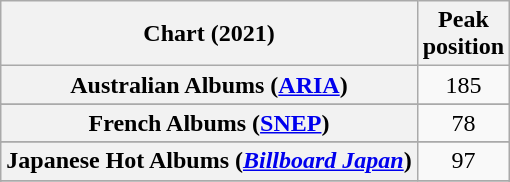<table class="wikitable sortable plainrowheaders" style="text-align:center">
<tr>
<th scope="col">Chart (2021)</th>
<th scope="col">Peak<br>position</th>
</tr>
<tr>
<th scope="row">Australian Albums (<a href='#'>ARIA</a>)</th>
<td align="center">185</td>
</tr>
<tr>
</tr>
<tr>
</tr>
<tr>
</tr>
<tr>
<th scope="row">French Albums (<a href='#'>SNEP</a>)</th>
<td>78</td>
</tr>
<tr>
</tr>
<tr>
</tr>
<tr>
<th scope="row">Japanese Hot Albums (<em><a href='#'>Billboard Japan</a></em>)</th>
<td>97</td>
</tr>
<tr>
</tr>
<tr>
</tr>
<tr>
</tr>
<tr>
</tr>
<tr>
</tr>
<tr>
</tr>
</table>
